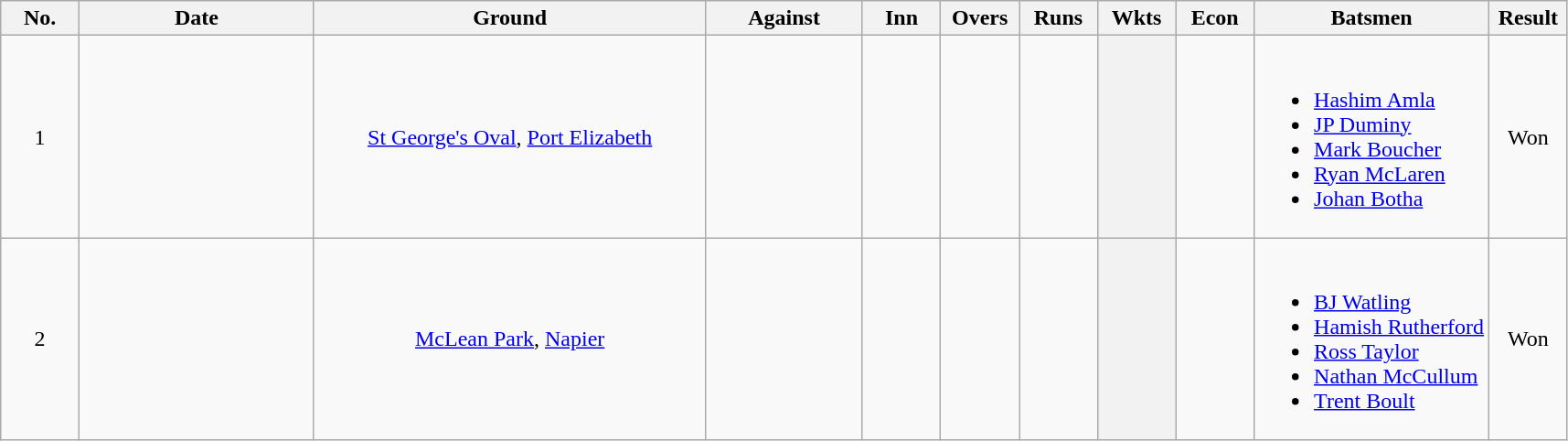<table class="wikitable plainrowheaders sortable">
<tr>
<th style="width:5%;">No.</th>
<th style="width:15%;">Date</th>
<th style="width:25%;">Ground</th>
<th style="width:10%;">Against</th>
<th style="width:5%;">Inn</th>
<th style="width:5%;">Overs</th>
<th style="width:5%;">Runs</th>
<th style="width:5%;">Wkts</th>
<th style="width:5%;">Econ</th>
<th style="width:15%;" class="unsortable">Batsmen</th>
<th style="width:5%;">Result</th>
</tr>
<tr align=center>
<td>1</td>
<td> </td>
<td><a href='#'>St George's Oval</a>, <a href='#'>Port Elizabeth</a></td>
<td></td>
<td></td>
<td></td>
<td></td>
<th scope="row"></th>
<td></td>
<td align=left><br><ul><li><a href='#'>Hashim Amla</a></li><li><a href='#'>JP Duminy</a></li><li><a href='#'>Mark Boucher</a></li><li><a href='#'>Ryan McLaren</a></li><li><a href='#'>Johan Botha</a></li></ul></td>
<td>Won</td>
</tr>
<tr align=center>
<td>2</td>
<td></td>
<td><a href='#'>McLean Park</a>, <a href='#'>Napier</a></td>
<td></td>
<td></td>
<td></td>
<td></td>
<th scope="row"></th>
<td></td>
<td align=left><br><ul><li><a href='#'>BJ Watling</a></li><li><a href='#'>Hamish Rutherford</a></li><li><a href='#'>Ross Taylor</a></li><li><a href='#'>Nathan McCullum</a></li><li><a href='#'>Trent Boult</a></li></ul></td>
<td>Won</td>
</tr>
</table>
